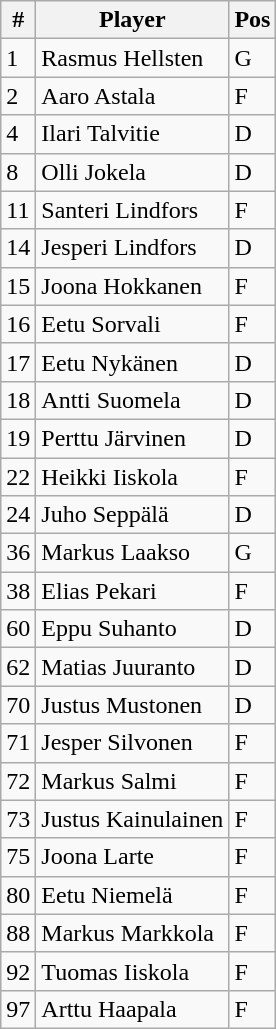<table class="wikitable sortable">
<tr>
<th>#</th>
<th>Player</th>
<th>Pos</th>
</tr>
<tr>
<td>1</td>
<td>Rasmus Hellsten</td>
<td>G</td>
</tr>
<tr>
<td>2</td>
<td>Aaro Astala</td>
<td>F</td>
</tr>
<tr>
<td>4</td>
<td>Ilari Talvitie</td>
<td>D</td>
</tr>
<tr>
<td>8</td>
<td>Olli Jokela</td>
<td>D</td>
</tr>
<tr>
<td>11</td>
<td>Santeri Lindfors</td>
<td>F</td>
</tr>
<tr>
<td>14</td>
<td>Jesperi Lindfors</td>
<td>D</td>
</tr>
<tr>
<td>15</td>
<td>Joona Hokkanen</td>
<td>F</td>
</tr>
<tr>
<td>16</td>
<td>Eetu Sorvali</td>
<td>F</td>
</tr>
<tr>
<td>17</td>
<td>Eetu Nykänen</td>
<td>D</td>
</tr>
<tr>
<td>18</td>
<td>Antti Suomela</td>
<td>D</td>
</tr>
<tr>
<td>19</td>
<td>Perttu Järvinen</td>
<td>D</td>
</tr>
<tr>
<td>22</td>
<td>Heikki Iiskola</td>
<td>F</td>
</tr>
<tr>
<td>24</td>
<td>Juho Seppälä</td>
<td>D</td>
</tr>
<tr>
<td>36</td>
<td>Markus Laakso</td>
<td>G</td>
</tr>
<tr>
<td>38</td>
<td>Elias Pekari</td>
<td>F</td>
</tr>
<tr>
<td>60</td>
<td>Eppu Suhanto</td>
<td>D</td>
</tr>
<tr>
<td>62</td>
<td>Matias Juuranto</td>
<td>D</td>
</tr>
<tr>
<td>70</td>
<td>Justus Mustonen</td>
<td>D</td>
</tr>
<tr>
<td>71</td>
<td>Jesper Silvonen</td>
<td>F</td>
</tr>
<tr>
<td>72</td>
<td>Markus Salmi</td>
<td>F</td>
</tr>
<tr>
<td>73</td>
<td>Justus Kainulainen</td>
<td>F</td>
</tr>
<tr>
<td>75</td>
<td>Joona Larte</td>
<td>F</td>
</tr>
<tr>
<td>80</td>
<td>Eetu Niemelä</td>
<td>F</td>
</tr>
<tr>
<td>88</td>
<td>Markus Markkola</td>
<td>F</td>
</tr>
<tr>
<td>92</td>
<td>Tuomas Iiskola</td>
<td>F</td>
</tr>
<tr>
<td>97</td>
<td>Arttu Haapala</td>
<td>F</td>
</tr>
</table>
